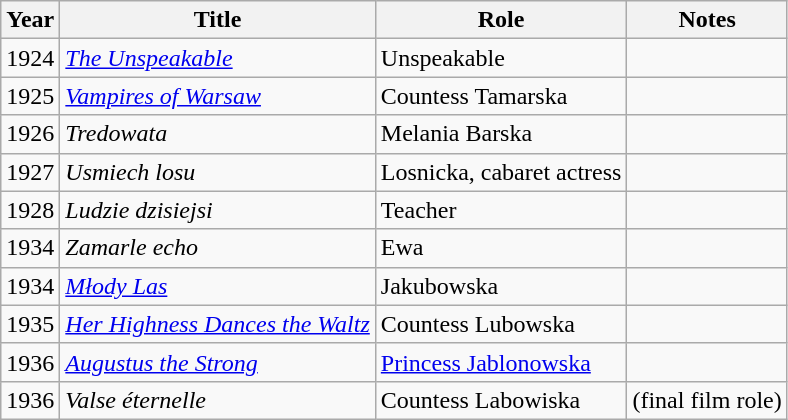<table class="wikitable">
<tr>
<th>Year</th>
<th>Title</th>
<th>Role</th>
<th>Notes</th>
</tr>
<tr>
<td>1924</td>
<td><em><a href='#'>The Unspeakable</a></em></td>
<td>Unspeakable</td>
<td></td>
</tr>
<tr>
<td>1925</td>
<td><em><a href='#'>Vampires of Warsaw</a></em></td>
<td>Countess Tamarska</td>
<td></td>
</tr>
<tr>
<td>1926</td>
<td><em>Tredowata</em></td>
<td>Melania Barska</td>
<td></td>
</tr>
<tr>
<td>1927</td>
<td><em>Usmiech losu</em></td>
<td>Losnicka, cabaret actress</td>
<td></td>
</tr>
<tr>
<td>1928</td>
<td><em>Ludzie dzisiejsi</em></td>
<td>Teacher</td>
<td></td>
</tr>
<tr>
<td>1934</td>
<td><em>Zamarle echo</em></td>
<td>Ewa</td>
<td></td>
</tr>
<tr>
<td>1934</td>
<td><em><a href='#'>Młody Las</a></em></td>
<td>Jakubowska</td>
<td></td>
</tr>
<tr>
<td>1935</td>
<td><em><a href='#'>Her Highness Dances the Waltz</a></em></td>
<td>Countess Lubowska</td>
<td></td>
</tr>
<tr>
<td>1936</td>
<td><em><a href='#'>Augustus the Strong</a></em></td>
<td><a href='#'>Princess Jablonowska</a></td>
<td></td>
</tr>
<tr>
<td>1936</td>
<td><em>Valse éternelle</em></td>
<td>Countess Labowiska</td>
<td>(final film role)</td>
</tr>
</table>
